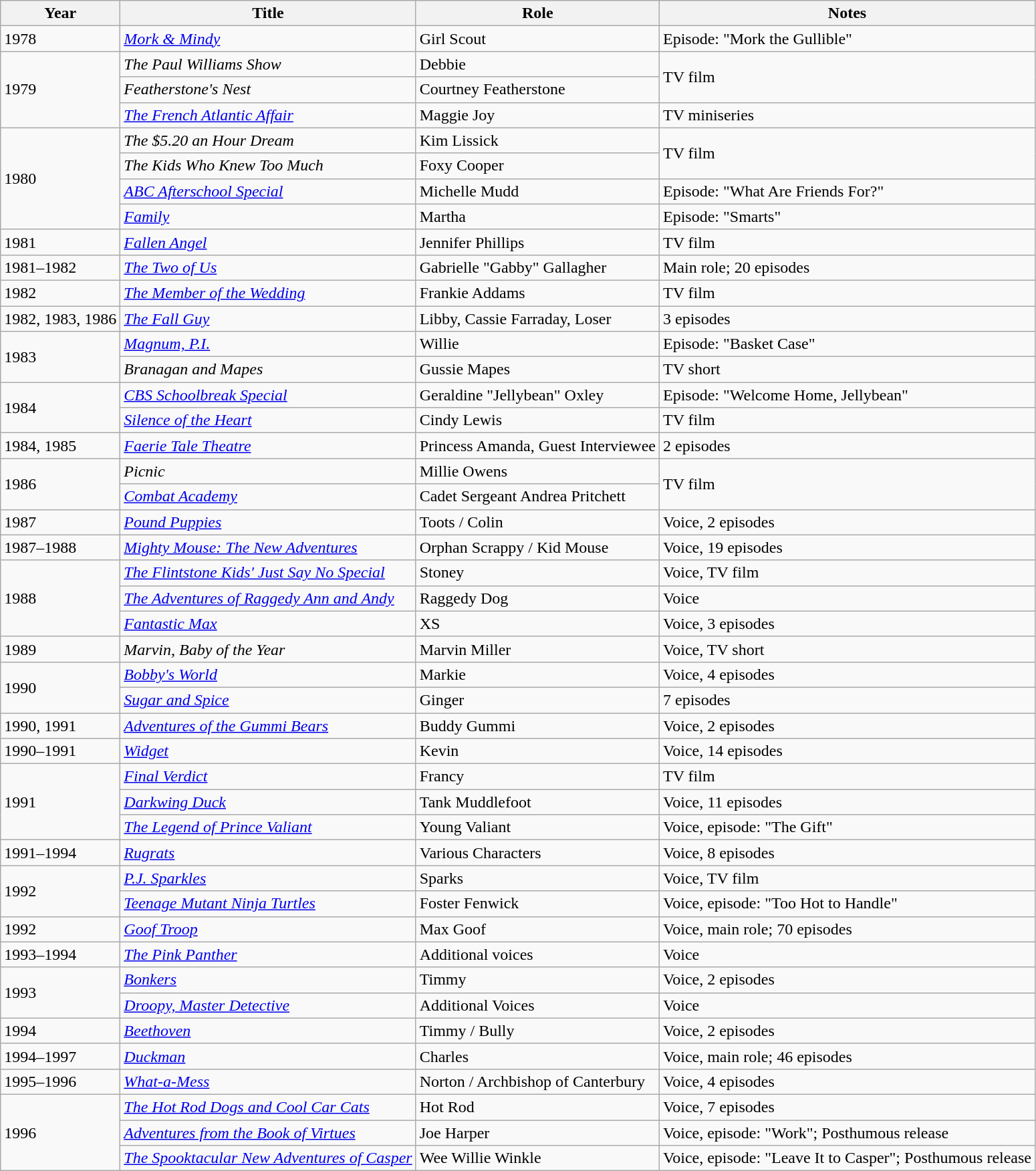<table class="wikitable sortable">
<tr>
<th>Year</th>
<th>Title</th>
<th>Role</th>
<th class="unsortable">Notes</th>
</tr>
<tr>
<td>1978</td>
<td><em><a href='#'>Mork & Mindy</a></em></td>
<td>Girl Scout</td>
<td>Episode: "Mork the Gullible"</td>
</tr>
<tr>
<td rowspan="3">1979</td>
<td><em>The Paul Williams Show</em></td>
<td>Debbie</td>
<td rowspan="2">TV film</td>
</tr>
<tr>
<td><em>Featherstone's Nest</em></td>
<td>Courtney Featherstone</td>
</tr>
<tr>
<td><em><a href='#'>The French Atlantic Affair</a></em></td>
<td>Maggie Joy</td>
<td>TV miniseries</td>
</tr>
<tr>
<td rowspan="4">1980</td>
<td><em>The $5.20 an Hour Dream</em></td>
<td>Kim Lissick</td>
<td rowspan="2">TV film</td>
</tr>
<tr>
<td><em>The Kids Who Knew Too Much</em></td>
<td>Foxy Cooper</td>
</tr>
<tr>
<td><em><a href='#'>ABC Afterschool Special</a></em></td>
<td>Michelle Mudd</td>
<td>Episode: "What Are Friends For?"</td>
</tr>
<tr>
<td><em><a href='#'>Family</a></em></td>
<td>Martha</td>
<td>Episode: "Smarts"</td>
</tr>
<tr>
<td>1981</td>
<td><em><a href='#'>Fallen Angel</a></em></td>
<td>Jennifer Phillips</td>
<td>TV film</td>
</tr>
<tr>
<td>1981–1982</td>
<td><em><a href='#'>The Two of Us</a></em></td>
<td>Gabrielle "Gabby" Gallagher</td>
<td>Main role; 20 episodes</td>
</tr>
<tr>
<td>1982</td>
<td><em><a href='#'>The Member of the Wedding</a></em></td>
<td>Frankie Addams</td>
<td>TV film</td>
</tr>
<tr>
<td>1982, 1983, 1986</td>
<td><em><a href='#'>The Fall Guy</a></em></td>
<td>Libby, Cassie Farraday, Loser</td>
<td>3 episodes</td>
</tr>
<tr>
<td rowspan="2">1983</td>
<td><em><a href='#'>Magnum, P.I.</a></em></td>
<td>Willie</td>
<td>Episode: "Basket Case"</td>
</tr>
<tr>
<td><em>Branagan and Mapes</em></td>
<td>Gussie Mapes</td>
<td>TV short</td>
</tr>
<tr>
<td rowspan="2">1984</td>
<td><em><a href='#'>CBS Schoolbreak Special</a></em></td>
<td>Geraldine "Jellybean" Oxley</td>
<td>Episode: "Welcome Home, Jellybean"</td>
</tr>
<tr>
<td><em><a href='#'>Silence of the Heart</a></em></td>
<td>Cindy Lewis</td>
<td>TV film</td>
</tr>
<tr>
<td>1984, 1985</td>
<td><em><a href='#'>Faerie Tale Theatre</a></em></td>
<td>Princess Amanda, Guest Interviewee</td>
<td>2 episodes</td>
</tr>
<tr>
<td rowspan="2">1986</td>
<td><em>Picnic</em></td>
<td>Millie Owens</td>
<td rowspan="2">TV film</td>
</tr>
<tr>
<td><em><a href='#'>Combat Academy</a></em></td>
<td>Cadet Sergeant Andrea Pritchett</td>
</tr>
<tr>
<td>1987</td>
<td><em><a href='#'>Pound Puppies</a></em></td>
<td>Toots / Colin</td>
<td>Voice, 2 episodes</td>
</tr>
<tr>
<td>1987–1988</td>
<td><em><a href='#'>Mighty Mouse: The New Adventures</a></em></td>
<td>Orphan Scrappy / Kid Mouse</td>
<td>Voice, 19 episodes</td>
</tr>
<tr>
<td rowspan="3">1988</td>
<td><em><a href='#'>The Flintstone Kids' Just Say No Special</a></em></td>
<td>Stoney</td>
<td>Voice, TV film</td>
</tr>
<tr>
<td><em><a href='#'>The Adventures of Raggedy Ann and Andy</a></em></td>
<td>Raggedy Dog</td>
<td>Voice</td>
</tr>
<tr>
<td><em><a href='#'>Fantastic Max</a></em></td>
<td>XS</td>
<td>Voice, 3 episodes</td>
</tr>
<tr>
<td>1989</td>
<td><em>Marvin, Baby of the Year</em></td>
<td>Marvin Miller</td>
<td>Voice, TV short</td>
</tr>
<tr>
<td rowspan="2">1990</td>
<td><em><a href='#'>Bobby's World</a></em></td>
<td>Markie</td>
<td>Voice, 4 episodes</td>
</tr>
<tr>
<td><em><a href='#'>Sugar and Spice</a></em></td>
<td>Ginger</td>
<td>7 episodes</td>
</tr>
<tr>
<td>1990, 1991</td>
<td><em><a href='#'>Adventures of the Gummi Bears</a></em></td>
<td>Buddy Gummi</td>
<td>Voice, 2 episodes</td>
</tr>
<tr>
<td>1990–1991</td>
<td><em><a href='#'>Widget</a></em></td>
<td>Kevin</td>
<td>Voice, 14 episodes</td>
</tr>
<tr>
<td rowspan="3">1991</td>
<td><em><a href='#'>Final Verdict</a></em></td>
<td>Francy</td>
<td>TV film</td>
</tr>
<tr>
<td><em><a href='#'>Darkwing Duck</a></em></td>
<td>Tank Muddlefoot</td>
<td>Voice, 11 episodes</td>
</tr>
<tr>
<td><em><a href='#'>The Legend of Prince Valiant</a></em></td>
<td>Young Valiant</td>
<td>Voice, episode: "The Gift"</td>
</tr>
<tr>
<td>1991–1994</td>
<td><em><a href='#'>Rugrats</a></em></td>
<td>Various Characters</td>
<td>Voice, 8 episodes</td>
</tr>
<tr>
<td rowspan="2">1992</td>
<td><em><a href='#'>P.J. Sparkles</a></em></td>
<td>Sparks</td>
<td>Voice, TV film</td>
</tr>
<tr>
<td><em><a href='#'>Teenage Mutant Ninja Turtles</a></em></td>
<td>Foster Fenwick</td>
<td>Voice, episode: "Too Hot to Handle"</td>
</tr>
<tr>
<td>1992</td>
<td><em><a href='#'>Goof Troop</a></em></td>
<td>Max Goof</td>
<td>Voice, main role; 70 episodes</td>
</tr>
<tr>
<td>1993–1994</td>
<td><a href='#'><em>The Pink Panther</em></a></td>
<td>Additional voices</td>
<td>Voice</td>
</tr>
<tr>
<td rowspan="2">1993</td>
<td><em><a href='#'>Bonkers</a></em></td>
<td>Timmy</td>
<td>Voice, 2 episodes</td>
</tr>
<tr>
<td><em><a href='#'>Droopy, Master Detective</a></em></td>
<td>Additional Voices</td>
<td>Voice</td>
</tr>
<tr>
<td>1994</td>
<td><em><a href='#'>Beethoven</a></em></td>
<td>Timmy / Bully</td>
<td>Voice, 2 episodes</td>
</tr>
<tr>
<td>1994–1997</td>
<td><em><a href='#'>Duckman</a></em></td>
<td>Charles</td>
<td>Voice, main role; 46 episodes</td>
</tr>
<tr>
<td>1995–1996</td>
<td><em><a href='#'>What-a-Mess</a></em></td>
<td>Norton / Archbishop of Canterbury</td>
<td>Voice, 4 episodes</td>
</tr>
<tr>
<td rowspan="3">1996</td>
<td><em><a href='#'>The Hot Rod Dogs and Cool Car Cats</a></em></td>
<td>Hot Rod</td>
<td>Voice, 7 episodes</td>
</tr>
<tr>
<td><em><a href='#'>Adventures from the Book of Virtues</a></em></td>
<td>Joe Harper</td>
<td>Voice, episode: "Work"; Posthumous release</td>
</tr>
<tr>
<td><em><a href='#'>The Spooktacular New Adventures of Casper</a></em></td>
<td>Wee Willie Winkle</td>
<td>Voice, episode: "Leave It to Casper"; Posthumous release</td>
</tr>
</table>
